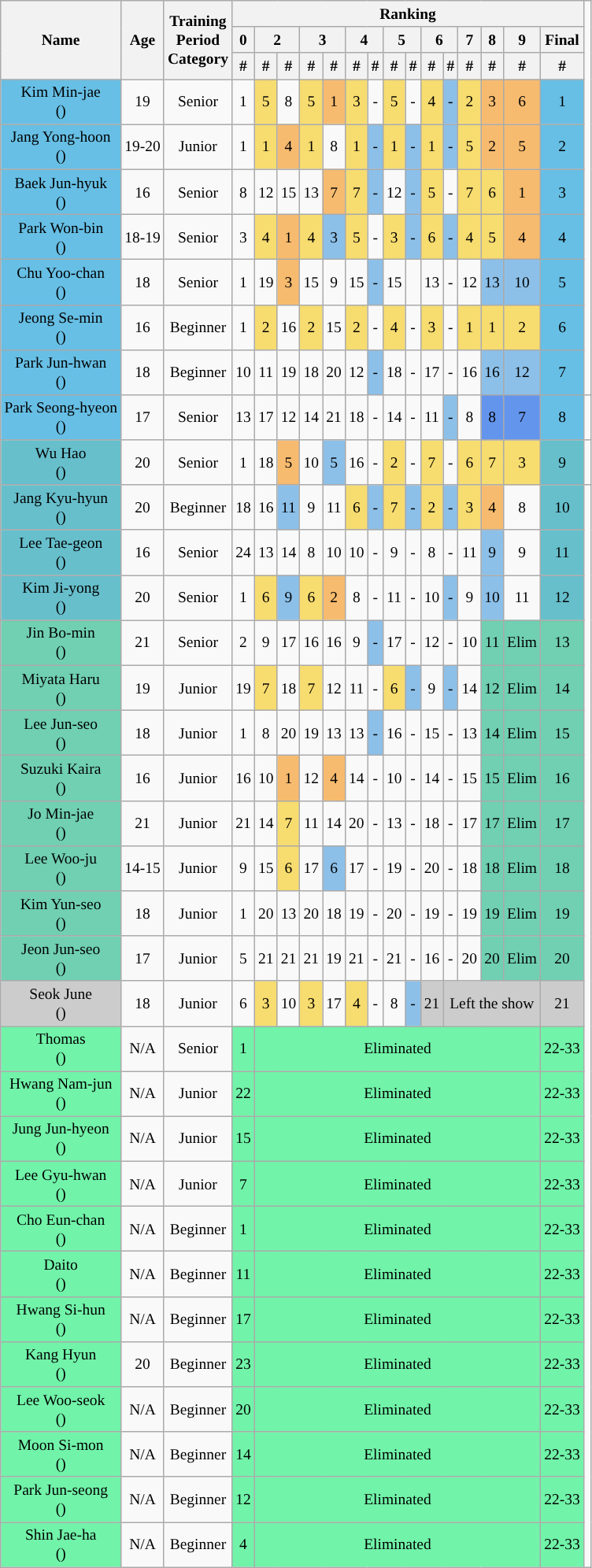<table class="wikitable sortable" style="text-align:center; font-size: small;">
<tr>
<th rowspan="3" scope="col">Name</th>
<th rowspan="3" scope="col">Age</th>
<th rowspan="3" scope="col">Training<br>Period<br>Category</th>
<th colspan="15">Ranking</th>
</tr>
<tr>
<th> 0</th>
<th colspan="2"> 2</th>
<th colspan="2"> 3</th>
<th colspan="2"> 4</th>
<th colspan="2"> 5</th>
<th colspan="2"> 6</th>
<th> 7</th>
<th> 8</th>
<th> 9</th>
<th>Final</th>
</tr>
<tr>
<th>#</th>
<th>#</th>
<th>#</th>
<th>#</th>
<th>#</th>
<th>#</th>
<th>#</th>
<th>#</th>
<th>#</th>
<th>#</th>
<th>#</th>
<th>#</th>
<th>#</th>
<th>#</th>
<th>#</th>
</tr>
<tr>
<td style="background:#67bfe5">Kim Min-jae<br>()</td>
<td>19</td>
<td>Senior</td>
<td>1</td>
<td style="background:#F7DC6F">5</td>
<td>8</td>
<td style="background:#F7DC6F">5</td>
<td style="background:#f7bb6f">1</td>
<td style="background:#F7DC6F">3</td>
<td>-</td>
<td style="background:#F7DC6F">5</td>
<td>-</td>
<td style="background:#F7DC6F">4</td>
<td style="background:#8cc0e9">-</td>
<td style="background:#F7DC6F">2</td>
<td style="background:#f7bb6f">3</td>
<td style="background:#f7bb6f">6</td>
<td style="background:#67bfe5">1</td>
</tr>
<tr>
<td style="background:#67bfe5">Jang Yong-hoon<br>()</td>
<td>19-20</td>
<td>Junior</td>
<td>1</td>
<td style="background:#F7DC6F">1</td>
<td style="background:#f7bb6f">4</td>
<td style="background:#F7DC6F">1</td>
<td>8</td>
<td style="background:#F7DC6F">1</td>
<td style="background:#8cc0e9">-</td>
<td style="background:#F7DC6F">1</td>
<td style="background:#8cc0e9">-</td>
<td style="background:#F7DC6F">1</td>
<td style="background:#8cc0e9">-</td>
<td style="background:#F7DC6F">5</td>
<td style="background:#f7bb6f">2</td>
<td style="background:#f7bb6f">5</td>
<td style="background:#67bfe5">2</td>
</tr>
<tr>
<td style="background:#67bfe5">Baek Jun-hyuk<br>()</td>
<td>16</td>
<td>Senior</td>
<td>8</td>
<td>12</td>
<td>15</td>
<td>13</td>
<td style="background:#f7bb6f">7</td>
<td style="background:#F7DC6F">7</td>
<td style="background:#8cc0e9">-</td>
<td>12</td>
<td style="background:#8cc0e9">-</td>
<td style="background:#F7DC6F">5</td>
<td>-</td>
<td style="background:#F7DC6F">7</td>
<td style="background:#F7DC6F">6</td>
<td style="background:#f7bb6f">1</td>
<td style="background:#67bfe5">3</td>
</tr>
<tr>
<td style="background:#67bfe5">Park Won-bin<br>()</td>
<td>18-19</td>
<td>Senior</td>
<td>3</td>
<td style="background:#F7DC6F">4</td>
<td style="background:#f7bb6f">1</td>
<td style="background:#F7DC6F">4</td>
<td style="background:#8cc0e9">3</td>
<td style="background:#F7DC6F">5</td>
<td>-</td>
<td style="background:#F7DC6F">3</td>
<td style="background:#8cc0e9">-</td>
<td style="background:#F7DC6F">6</td>
<td style="background:#8cc0e9">-</td>
<td style="background:#F7DC6F">4</td>
<td style="background:#F7DC6F">5</td>
<td style="background:#f7bb6f">4</td>
<td style="background:#67bfe5">4</td>
</tr>
<tr>
<td style="background:#67bfe5">Chu Yoo-chan<br>()</td>
<td>18</td>
<td>Senior</td>
<td>1</td>
<td>19</td>
<td style="background:#f7bb6f">3</td>
<td>15</td>
<td>9</td>
<td>15</td>
<td style="background:#8cc0e9">-</td>
<td>15</td>
<td></td>
<td>13</td>
<td>-</td>
<td>12</td>
<td style="background:#8cc0e9">13</td>
<td style="background:#8cc0e9">10</td>
<td style="background:#67bfe5">5</td>
</tr>
<tr>
<td style="background:#67bfe5">Jeong Se-min<br>()</td>
<td>16</td>
<td>Beginner</td>
<td>1</td>
<td style="background:#F7DC6F">2</td>
<td>16</td>
<td style="background:#F7DC6F">2</td>
<td>15</td>
<td style="background:#F7DC6F">2</td>
<td>-</td>
<td style="background:#F7DC6F">4</td>
<td>-</td>
<td style="background:#F7DC6F">3</td>
<td>-</td>
<td style="background:#F7DC6F">1</td>
<td style="background:#F7DC6F">1</td>
<td style="background:#F7DC6F">2</td>
<td style="background:#67bfe5">6</td>
</tr>
<tr>
<td style="background:#67bfe5">Park Jun-hwan<br>()</td>
<td>18</td>
<td>Beginner</td>
<td>10</td>
<td>11</td>
<td>19</td>
<td>18</td>
<td>20</td>
<td>12</td>
<td style="background:#8cc0e9">-</td>
<td>18</td>
<td>-</td>
<td>17</td>
<td>-</td>
<td>16</td>
<td style="background:#8cc0e9">16</td>
<td style="background:#8cc0e9">12</td>
<td style="background:#67bfe5">7</td>
</tr>
<tr>
<td style="background:#67bfe5">Park Seong-hyeon<br>()</td>
<td>17</td>
<td>Senior</td>
<td>13</td>
<td>17</td>
<td>12</td>
<td>14</td>
<td>21</td>
<td>18</td>
<td>-</td>
<td>14</td>
<td>-</td>
<td>11</td>
<td style="background:#8cc0e9">-</td>
<td>8</td>
<td style="background:#6495ed">8</td>
<td style="background:#6495ed">7</td>
<td style="background:#67bfe5">8</td>
<td></td>
</tr>
<tr>
<td style="background:#67bfcc">Wu Hao<br>()</td>
<td>20</td>
<td>Senior</td>
<td>1</td>
<td>18</td>
<td style="background:#f7bb6f">5</td>
<td>10</td>
<td style="background:#8cc0e9">5</td>
<td>16</td>
<td>-</td>
<td style="background:#F7DC6F">2</td>
<td>-</td>
<td style="background:#F7DC6F">7</td>
<td>-</td>
<td style="background:#F7DC6F">6</td>
<td style="background:#F7DC6F">7</td>
<td style="background:#F7DC6F">3</td>
<td style="background:#67bfcc">9</td>
<td></td>
</tr>
<tr>
<td style="background:#67bfcc">Jang Kyu-hyun<br>()</td>
<td>20</td>
<td>Beginner</td>
<td>18</td>
<td>16</td>
<td style="background:#8cc0e9">11</td>
<td>9</td>
<td>11</td>
<td style="background:#F7DC6F">6</td>
<td style="background:#8cc0e9">-</td>
<td style="background:#F7DC6F">7</td>
<td style="background:#8cc0e9">-</td>
<td style="background:#F7DC6F">2</td>
<td style="background:#8cc0e9">-</td>
<td style="background:#F7DC6F">3</td>
<td style="background:#f7bb6f">4</td>
<td>8</td>
<td style="background:#67bfcc">10</td>
</tr>
<tr>
<td style="background:#67bfcc">Lee Tae-geon<br>()</td>
<td>16</td>
<td>Senior</td>
<td>24</td>
<td>13</td>
<td>14</td>
<td>8</td>
<td>10</td>
<td>10</td>
<td>-</td>
<td>9</td>
<td>-</td>
<td>8</td>
<td>-</td>
<td>11</td>
<td style="background:#8cc0e9">9</td>
<td>9</td>
<td style="background:#67bfcc">11</td>
</tr>
<tr>
<td style="background:#67bfcc">Kim Ji-yong<br>()</td>
<td>20</td>
<td>Senior</td>
<td>1</td>
<td style="background:#F7DC6F">6</td>
<td style="background:#8cc0e9">9</td>
<td style="background:#F7DC6F">6</td>
<td style="background:#f7bb6f">2</td>
<td>8</td>
<td>-</td>
<td>11</td>
<td>-</td>
<td>10</td>
<td style="background:#8cc0e9">-</td>
<td>9</td>
<td style="background:#8cc0e9">10</td>
<td>11</td>
<td style="background:#67bfcc">12</td>
</tr>
<tr>
<td style="background:#70d0b1 ">Jin Bo-min<br>()</td>
<td>21</td>
<td>Senior</td>
<td>2</td>
<td>9</td>
<td>17</td>
<td>16</td>
<td>16</td>
<td>9</td>
<td style="background:#8cc0e9">-</td>
<td>17</td>
<td>-</td>
<td>12</td>
<td>-</td>
<td>10</td>
<td style="background:#70d0b1 ">11</td>
<td style="background:#70d0b1 ">Elim</td>
<td style="background:#70d0b1 ">13</td>
</tr>
<tr>
<td style="background:#70d0b1 ">Miyata Haru<br>()</td>
<td>19</td>
<td>Junior</td>
<td>19</td>
<td style="background:#F7DC6F">7</td>
<td>18</td>
<td style="background:#F7DC6F">7</td>
<td>12</td>
<td>11</td>
<td>-</td>
<td style="background:#F7DC6F">6</td>
<td style="background:#8cc0e9">-</td>
<td>9</td>
<td style="background:#8cc0e9">-</td>
<td>14</td>
<td style="background:#70d0b1 ">12</td>
<td style="background:#70d0b1 ">Elim</td>
<td style="background:#70d0b1 ">14</td>
</tr>
<tr>
<td style="background:#70d0b1 ">Lee Jun-seo<br>()</td>
<td>18</td>
<td>Junior</td>
<td>1</td>
<td>8</td>
<td>20</td>
<td>19</td>
<td>13</td>
<td>13</td>
<td style="background:#8cc0e9">-</td>
<td>16</td>
<td>-</td>
<td>15</td>
<td>-</td>
<td>13</td>
<td style="background:#70d0b1 ">14</td>
<td style="background:#70d0b1 ">Elim</td>
<td style="background:#70d0b1 ">15</td>
</tr>
<tr>
<td style="background:#70d0b1 ">Suzuki Kaira<br>()</td>
<td>16</td>
<td>Junior</td>
<td>16</td>
<td>10</td>
<td style="background:#f7bb6f">1</td>
<td>12</td>
<td style="background:#f7bb6f">4</td>
<td>14</td>
<td>-</td>
<td>10</td>
<td>-</td>
<td>14</td>
<td>-</td>
<td>15</td>
<td style="background:#70d0b1 ">15</td>
<td style="background:#70d0b1 ">Elim</td>
<td style="background:#70d0b1 ">16</td>
</tr>
<tr>
<td style="background:#70d0b1 ">Jo Min-jae<br>()</td>
<td>21</td>
<td>Junior</td>
<td>21</td>
<td>14</td>
<td style="background:#F7DC6F">7</td>
<td>11</td>
<td>14</td>
<td>20</td>
<td>-</td>
<td>13</td>
<td>-</td>
<td>18</td>
<td>-</td>
<td>17</td>
<td style="background:#70d0b1 ">17</td>
<td style="background:#70d0b1 ">Elim</td>
<td style="background:#70d0b1 ">17</td>
</tr>
<tr>
<td style="background:#70d0b1 ">Lee Woo-ju<br>()</td>
<td>14-15</td>
<td>Junior</td>
<td>9</td>
<td>15</td>
<td style="background:#F7DC6F">6</td>
<td>17</td>
<td style="background:#8cc0e9">6</td>
<td>17</td>
<td>-</td>
<td>19</td>
<td>-</td>
<td>20</td>
<td>-</td>
<td>18</td>
<td style="background:#70d0b1 ">18</td>
<td style="background:#70d0b1 ">Elim</td>
<td style="background:#70d0b1 ">18</td>
</tr>
<tr>
<td style="background:#70d0b1 ">Kim Yun-seo<br>()</td>
<td>18</td>
<td>Junior</td>
<td>1</td>
<td>20</td>
<td>13</td>
<td>20</td>
<td>18</td>
<td>19</td>
<td>-</td>
<td>20</td>
<td>-</td>
<td>19</td>
<td>-</td>
<td>19</td>
<td style="background:#70d0b1 ">19</td>
<td style="background:#70d0b1 ">Elim</td>
<td style="background:#70d0b1 ">19</td>
</tr>
<tr>
<td style="background:#70d0b1 ">Jeon Jun-seo<br>()</td>
<td>17</td>
<td>Junior</td>
<td>5</td>
<td>21</td>
<td>21</td>
<td>21</td>
<td>19</td>
<td>21</td>
<td>-</td>
<td>21</td>
<td>-</td>
<td>16</td>
<td>-</td>
<td>20</td>
<td style="background:#70d0b1 ">20</td>
<td style="background:#70d0b1 ">Elim</td>
<td style="background:#70d0b1 ">20</td>
</tr>
<tr>
<td style="background:#CCCCCC">Seok June<br>()</td>
<td>18</td>
<td>Junior</td>
<td>6</td>
<td style="background:#F7DC6F">3</td>
<td>10</td>
<td style="background:#F7DC6F">3</td>
<td>17</td>
<td style="background:#F7DC6F">4</td>
<td>-</td>
<td>8</td>
<td style="background:#8cc0e9">-</td>
<td style="background:#CCCCCC">21</td>
<td colspan="4" style="background:#CCCCCC">Left the show</td>
<td style="background:#CCCCCC">21</td>
</tr>
<tr>
<td style="background:#71f3a9">Thomas<br>()</td>
<td>N/A</td>
<td>Senior</td>
<td style="background:#71f3a9">1</td>
<td colspan="13" style="background:#71f3a9">Eliminated</td>
<td style="background:#71f3a9">22-33</td>
</tr>
<tr>
<td style="background:#71f3a9">Hwang Nam-jun<br>()</td>
<td>N/A</td>
<td>Junior</td>
<td style="background:#71f3a9">22</td>
<td colspan="13" style="background:#71f3a9">Eliminated</td>
<td style="background:#71f3a9">22-33</td>
</tr>
<tr>
<td style="background:#71f3a9">Jung Jun-hyeon<br>()</td>
<td>N/A</td>
<td>Junior</td>
<td style="background:#71f3a9">15</td>
<td colspan="13" style="background:#71f3a9">Eliminated</td>
<td style="background:#71f3a9">22-33</td>
</tr>
<tr>
<td style="background:#71f3a9">Lee Gyu-hwan<br>()</td>
<td>N/A</td>
<td>Junior</td>
<td style="background:#71f3a9">7</td>
<td colspan="13" style="background:#71f3a9">Eliminated</td>
<td style="background:#71f3a9">22-33</td>
</tr>
<tr>
<td style="background:#71f3a9">Cho Eun-chan<br>()</td>
<td>N/A</td>
<td>Beginner</td>
<td style="background:#71f3a9">1</td>
<td colspan="13" style="background:#71f3a9">Eliminated</td>
<td style="background:#71f3a9">22-33</td>
</tr>
<tr>
<td style="background:#71f3a9">Daito<br>()</td>
<td>N/A</td>
<td>Beginner</td>
<td style="background:#71f3a9">11</td>
<td colspan="13" style="background:#71f3a9">Eliminated</td>
<td style="background:#71f3a9">22-33</td>
</tr>
<tr>
<td style="background:#71f3a9">Hwang Si-hun<br>()</td>
<td>N/A</td>
<td>Beginner</td>
<td style="background:#71f3a9">17</td>
<td colspan="13" style="background:#71f3a9">Eliminated</td>
<td style="background:#71f3a9">22-33</td>
</tr>
<tr>
<td style="background:#71f3a9">Kang Hyun<br>()</td>
<td>20</td>
<td>Beginner</td>
<td style="background:#71f3a9">23</td>
<td colspan="13" style="background:#71f3a9">Eliminated</td>
<td style="background:#71f3a9">22-33</td>
</tr>
<tr>
<td style="background:#71f3a9">Lee Woo-seok<br>()</td>
<td>N/A</td>
<td>Beginner</td>
<td style="background:#71f3a9">20</td>
<td colspan="13" style="background:#71f3a9">Eliminated</td>
<td style="background:#71f3a9">22-33</td>
</tr>
<tr>
<td style="background:#71f3a9">Moon Si-mon<br>()</td>
<td>N/A</td>
<td>Beginner</td>
<td style="background:#71f3a9">14</td>
<td colspan="13" style="background:#71f3a9">Eliminated</td>
<td style="background:#71f3a9">22-33</td>
</tr>
<tr>
<td style="background:#71f3a9">Park Jun-seong<br>()</td>
<td>N/A</td>
<td>Beginner</td>
<td style="background:#71f3a9">12</td>
<td colspan="13" style="background:#71f3a9">Eliminated</td>
<td style="background:#71f3a9">22-33</td>
</tr>
<tr>
<td style="background:#71f3a9">Shin Jae-ha<br>()</td>
<td>N/A</td>
<td>Beginner</td>
<td style="background:#71f3a9">4</td>
<td colspan="13" style="background:#71f3a9">Eliminated</td>
<td style="background:#71f3a9">22-33</td>
</tr>
</table>
